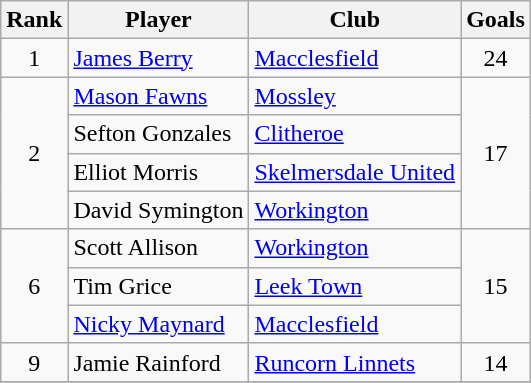<table class="wikitable" style="text-align:center">
<tr>
<th>Rank</th>
<th>Player</th>
<th>Club</th>
<th>Goals</th>
</tr>
<tr>
<td rowspan="1">1</td>
<td align="left"><a href='#'>James Berry</a></td>
<td align="left"><a href='#'>Macclesfield</a></td>
<td rowspan="1">24</td>
</tr>
<tr>
<td rowspan="4">2</td>
<td align="left"><a href='#'>Mason Fawns</a></td>
<td align="left"><a href='#'>Mossley</a></td>
<td rowspan="4">17</td>
</tr>
<tr>
<td align="left">Sefton Gonzales</td>
<td align="left"><a href='#'>Clitheroe</a></td>
</tr>
<tr>
<td align="left">Elliot Morris</td>
<td align="left"><a href='#'>Skelmersdale United</a></td>
</tr>
<tr>
<td align="left">David Symington</td>
<td align="left"><a href='#'>Workington</a></td>
</tr>
<tr>
<td rowspan="3">6</td>
<td align="left">Scott Allison</td>
<td align="left"><a href='#'>Workington</a></td>
<td rowspan="3">15</td>
</tr>
<tr>
<td align="left">Tim Grice</td>
<td align="left"><a href='#'>Leek Town</a></td>
</tr>
<tr>
<td align="left"><a href='#'>Nicky Maynard</a></td>
<td align="left"><a href='#'>Macclesfield</a></td>
</tr>
<tr>
<td rowspan="1">9</td>
<td align="left">Jamie Rainford</td>
<td align="left"><a href='#'>Runcorn Linnets</a></td>
<td rowspan="1">14</td>
</tr>
<tr>
</tr>
</table>
